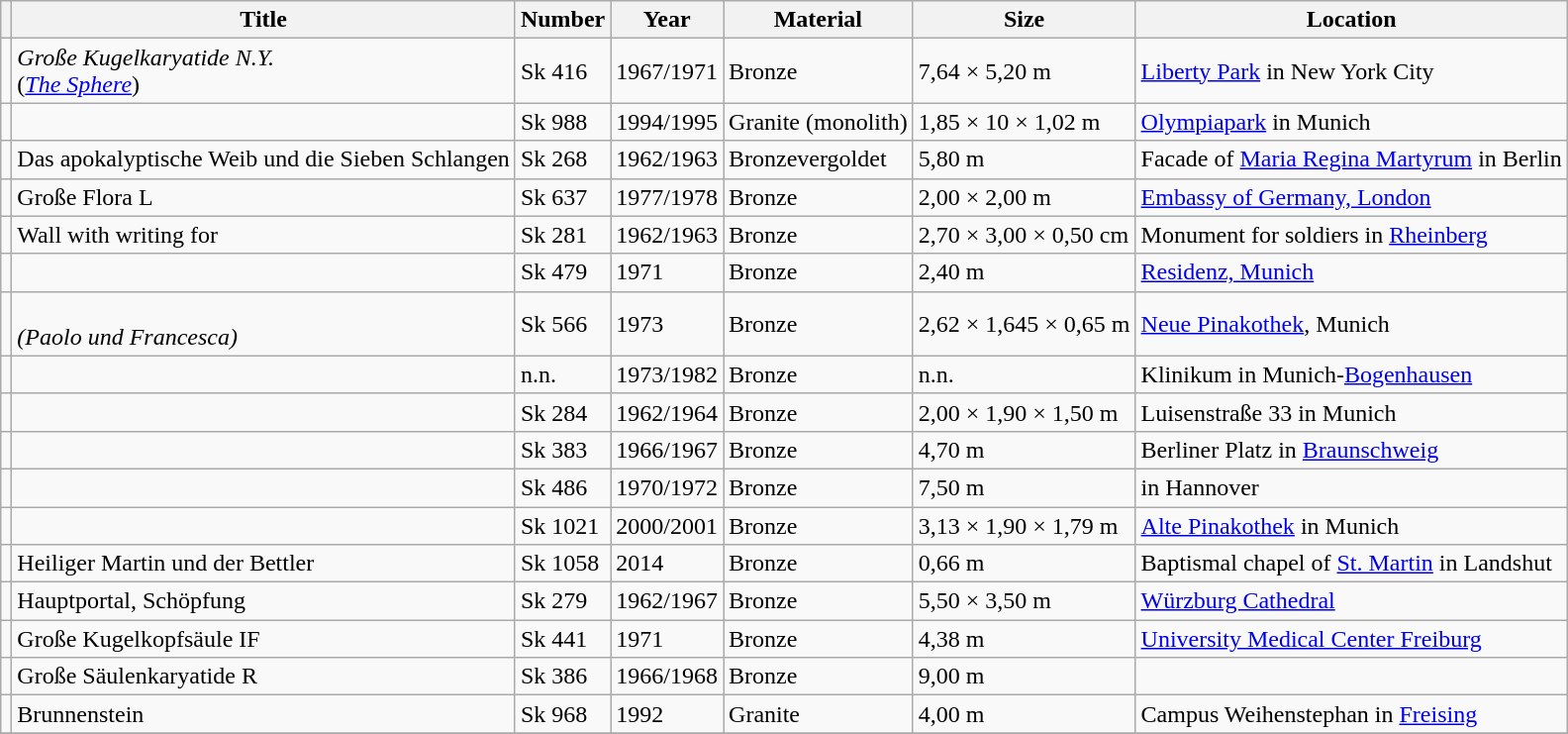<table class="wikitable sortable">
<tr>
<th></th>
<th>Title</th>
<th>Number</th>
<th>Year</th>
<th>Material</th>
<th>Size</th>
<th>Location</th>
</tr>
<tr>
<td></td>
<td><em>Große Kugelkaryatide N.Y.</em><br>(<em><a href='#'>The Sphere</a></em>)</td>
<td>Sk 416</td>
<td>1967/1971</td>
<td>Bronze</td>
<td>7,64 × 5,20 m</td>
<td><a href='#'>Liberty Park</a> in New York City</td>
</tr>
<tr>
<td></td>
<td><em> </td>
<td>Sk 988</td>
<td>1994/1995</td>
<td>Granite (monolith)</td>
<td>1,85 × 10 × 1,02 m</td>
<td><a href='#'>Olympiapark</a> in Munich</td>
</tr>
<tr>
<td></td>
<td></em> Das apokalyptische Weib und die Sieben Schlangen<em></td>
<td>Sk 268</td>
<td>1962/1963</td>
<td>Bronzevergoldet</td>
<td>5,80 m</td>
<td>Facade of <a href='#'>Maria Regina Martyrum</a> in Berlin</td>
</tr>
<tr>
<td></td>
<td></em>Große Flora L<em></td>
<td>Sk 637</td>
<td>1977/1978</td>
<td>Bronze</td>
<td>2,00 × 2,00 m</td>
<td><a href='#'>Embassy of Germany, London</a></td>
</tr>
<tr>
<td></td>
<td>Wall with writing for<br></em><em></td>
<td>Sk 281</td>
<td>1962/1963</td>
<td>Bronze</td>
<td>2,70 × 3,00 × 0,50 cm</td>
<td>Monument for soldiers in <a href='#'>Rheinberg</a></td>
</tr>
<tr>
<td></td>
<td></em><em></td>
<td>Sk 479</td>
<td>1971</td>
<td>Bronze</td>
<td>2,40 m</td>
<td><a href='#'>Residenz, Munich</a></td>
</tr>
<tr>
<td></td>
<td></em><em><br>(Paolo und Francesca)</td>
<td>Sk 566</td>
<td>1973</td>
<td>Bronze</td>
<td>2,62 × 1,645 × 0,65 m</td>
<td><a href='#'>Neue Pinakothek</a>, Munich</td>
</tr>
<tr>
<td></td>
<td></em><em></td>
<td>n.n.</td>
<td>1973/1982</td>
<td>Bronze</td>
<td>n.n.</td>
<td>Klinikum in Munich-<a href='#'>Bogenhausen</a></td>
</tr>
<tr>
<td></td>
<td></em><em></td>
<td>Sk 284</td>
<td>1962/1964</td>
<td>Bronze</td>
<td>2,00 × 1,90 × 1,50 m</td>
<td>Luisenstraße 33 in Munich</td>
</tr>
<tr>
<td></td>
<td></em><em></td>
<td>Sk 383</td>
<td>1966/1967</td>
<td>Bronze</td>
<td>4,70 m</td>
<td>Berliner Platz in <a href='#'>Braunschweig</a></td>
</tr>
<tr>
<td></td>
<td></em><em></td>
<td>Sk 486</td>
<td>1970/1972</td>
<td>Bronze</td>
<td>7,50 m</td>
<td> in Hannover</td>
</tr>
<tr>
<td></td>
<td></em><em></td>
<td>Sk 1021</td>
<td>2000/2001</td>
<td>Bronze</td>
<td>3,13 × 1,90 × 1,79 m</td>
<td><a href='#'>Alte Pinakothek</a> in Munich</td>
</tr>
<tr>
<td></td>
<td></em>Heiliger Martin und der Bettler<em></td>
<td>Sk  1058</td>
<td>2014</td>
<td>Bronze</td>
<td>0,66 m</td>
<td>Baptismal chapel of <a href='#'>St. Martin</a> in Landshut</td>
</tr>
<tr>
<td></td>
<td></em>Hauptportal, Schöpfung<em></td>
<td>Sk 279</td>
<td>1962/1967</td>
<td>Bronze</td>
<td>5,50 × 3,50 m</td>
<td><a href='#'>Würzburg Cathedral</a></td>
</tr>
<tr>
<td></td>
<td></em>Große Kugelkopfsäule IF<em></td>
<td>Sk 441</td>
<td>1971</td>
<td>Bronze</td>
<td>4,38 m</td>
<td><a href='#'>University Medical Center Freiburg</a></td>
</tr>
<tr>
<td></td>
<td></em>Große Säulenkaryatide R<em></td>
<td>Sk 386</td>
<td>1966/1968</td>
<td>Bronze</td>
<td>9,00 m</td>
<td></td>
</tr>
<tr>
<td></td>
<td></em>Brunnenstein<em></td>
<td>Sk 968</td>
<td>1992</td>
<td>Granite</td>
<td>4,00 m</td>
<td>Campus Weihenstephan in <a href='#'>Freising</a></td>
</tr>
<tr>
</tr>
</table>
